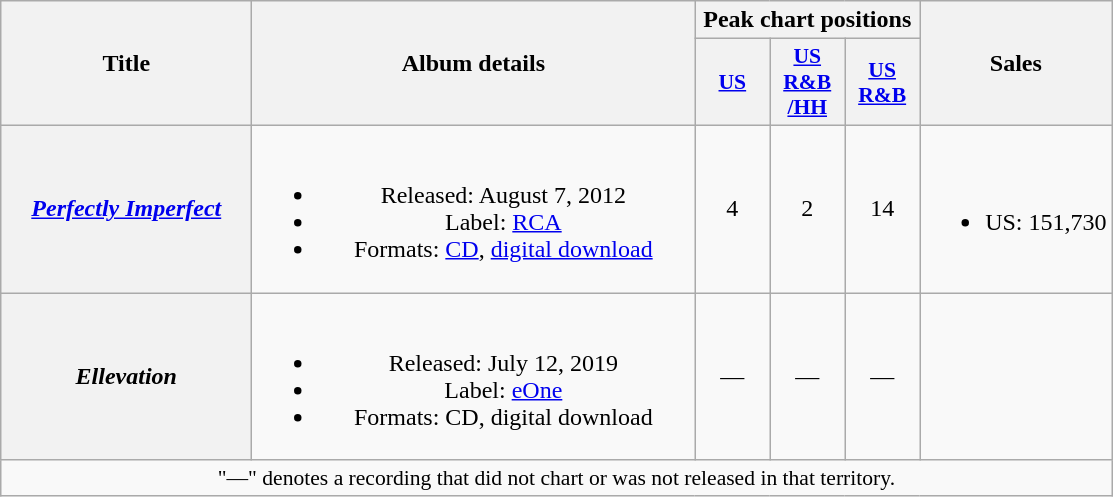<table class="wikitable plainrowheaders" style="text-align:center;">
<tr>
<th scope="col" rowspan="2" style="width:10em;">Title</th>
<th scope="col" rowspan="2" style="width:18em;">Album details</th>
<th scope="col" colspan="3">Peak chart positions</th>
<th rowspan="2">Sales</th>
</tr>
<tr>
<th scope="col" style="width:3em;font-size:90%;"><a href='#'>US</a><br></th>
<th scope="col" style="width:3em;font-size:90%;"><a href='#'>US<br>R&B<br>/HH</a><br></th>
<th scope="col" style="width:3em;font-size:90%;"><a href='#'>US<br>R&B</a><br></th>
</tr>
<tr>
<th scope="row"><em><a href='#'>Perfectly Imperfect</a></em></th>
<td><br><ul><li>Released: August 7, 2012</li><li>Label: <a href='#'>RCA</a></li><li>Formats: <a href='#'>CD</a>, <a href='#'>digital download</a></li></ul></td>
<td>4</td>
<td>2</td>
<td>14</td>
<td><br><ul><li>US: 151,730</li></ul></td>
</tr>
<tr>
<th scope="row"><em>Ellevation</em></th>
<td><br><ul><li>Released: July 12, 2019</li><li>Label: <a href='#'>eOne</a></li><li>Formats: CD, digital download</li></ul></td>
<td>—</td>
<td>—</td>
<td>—</td>
<td></td>
</tr>
<tr>
<td colspan="10" style="font-size:90%">"—" denotes a recording that did not chart or was not released in that territory.</td>
</tr>
</table>
